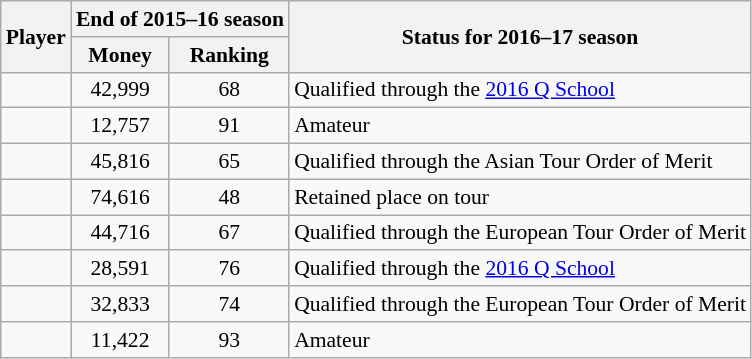<table class="wikitable sortable" style="text-align:center; font-size:90%">
<tr>
<th rowspan=2>Player</th>
<th colspan=2>End of 2015–16 season</th>
<th rowspan=2>Status for 2016–17 season</th>
</tr>
<tr>
<th>Money</th>
<th>Ranking</th>
</tr>
<tr>
<td align=left></td>
<td>42,999</td>
<td>68</td>
<td align=left>Qualified through the <a href='#'>2016 Q School</a></td>
</tr>
<tr>
<td align=left></td>
<td>12,757</td>
<td>91</td>
<td align=left>Amateur</td>
</tr>
<tr>
<td align=left></td>
<td>45,816</td>
<td>65</td>
<td align=left>Qualified through the Asian Tour Order of Merit</td>
</tr>
<tr>
<td align=left></td>
<td>74,616</td>
<td>48</td>
<td align=left>Retained place on tour</td>
</tr>
<tr>
<td align=left></td>
<td>44,716</td>
<td>67</td>
<td align=left>Qualified through the European Tour Order of Merit</td>
</tr>
<tr>
<td align=left></td>
<td>28,591</td>
<td>76</td>
<td align=left>Qualified through the <a href='#'>2016 Q School</a></td>
</tr>
<tr>
<td align=left></td>
<td>32,833</td>
<td>74</td>
<td align=left>Qualified through the European Tour Order of Merit</td>
</tr>
<tr>
<td align=left></td>
<td>11,422</td>
<td>93</td>
<td align=left>Amateur</td>
</tr>
</table>
